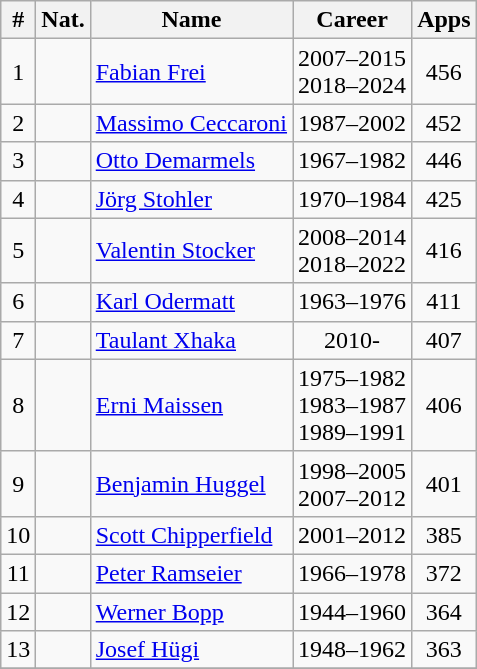<table class="wikitable sortable" style="text-align: center;">
<tr>
<th class="unsortable">#</th>
<th class="unsortable">Nat.</th>
<th class="unsortable">Name</th>
<th class="unsortable">Career</th>
<th>Apps</th>
</tr>
<tr>
<td>1</td>
<td></td>
<td align="left"><a href='#'>Fabian Frei</a></td>
<td>2007–2015<br>2018–2024</td>
<td>456</td>
</tr>
<tr>
<td>2</td>
<td></td>
<td align="left"><a href='#'>Massimo Ceccaroni</a></td>
<td>1987–2002</td>
<td>452</td>
</tr>
<tr>
<td>3</td>
<td></td>
<td align="left"><a href='#'>Otto Demarmels</a></td>
<td>1967–1982</td>
<td>446</td>
</tr>
<tr>
<td>4</td>
<td></td>
<td align="left"><a href='#'>Jörg Stohler</a></td>
<td>1970–1984</td>
<td>425</td>
</tr>
<tr>
<td>5</td>
<td></td>
<td align="left"><a href='#'>Valentin Stocker</a></td>
<td>2008–2014<br>2018–2022</td>
<td>416</td>
</tr>
<tr>
<td>6</td>
<td></td>
<td align="left"><a href='#'>Karl Odermatt</a></td>
<td>1963–1976</td>
<td>411</td>
</tr>
<tr>
<td>7</td>
<td></td>
<td align="left"><a href='#'>Taulant Xhaka</a></td>
<td>2010-</td>
<td>407</td>
</tr>
<tr>
<td>8</td>
<td></td>
<td align="left"><a href='#'>Erni Maissen</a></td>
<td>1975–1982<br>1983–1987<br>1989–1991</td>
<td>406</td>
</tr>
<tr>
<td>9</td>
<td></td>
<td align="left"><a href='#'>Benjamin Huggel</a></td>
<td>1998–2005<br>2007–2012</td>
<td>401</td>
</tr>
<tr>
<td>10</td>
<td></td>
<td align="left"><a href='#'>Scott Chipperfield</a></td>
<td>2001–2012</td>
<td>385</td>
</tr>
<tr>
<td>11</td>
<td></td>
<td align="left"><a href='#'>Peter Ramseier</a></td>
<td>1966–1978</td>
<td>372</td>
</tr>
<tr>
<td>12</td>
<td></td>
<td align="left"><a href='#'>Werner Bopp</a></td>
<td>1944–1960</td>
<td>364</td>
</tr>
<tr>
<td>13</td>
<td></td>
<td align="left"><a href='#'>Josef Hügi</a></td>
<td>1948–1962</td>
<td>363</td>
</tr>
<tr>
</tr>
</table>
